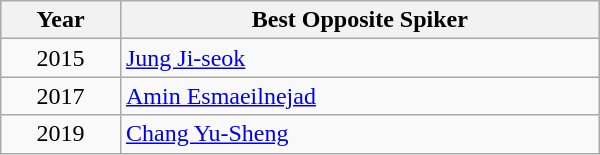<table class=wikitable style="width: 400px;">
<tr>
<th style="width: 20%;">Year</th>
<th style="width: 80%;">Best Opposite Spiker</th>
</tr>
<tr>
<td align=center>2015</td>
<td> <a href='#'>Jung Ji-seok</a></td>
</tr>
<tr>
<td align=center>2017</td>
<td> <a href='#'>Amin Esmaeilnejad</a></td>
</tr>
<tr>
<td align=center>2019</td>
<td> <a href='#'>Chang Yu-Sheng</a></td>
</tr>
</table>
